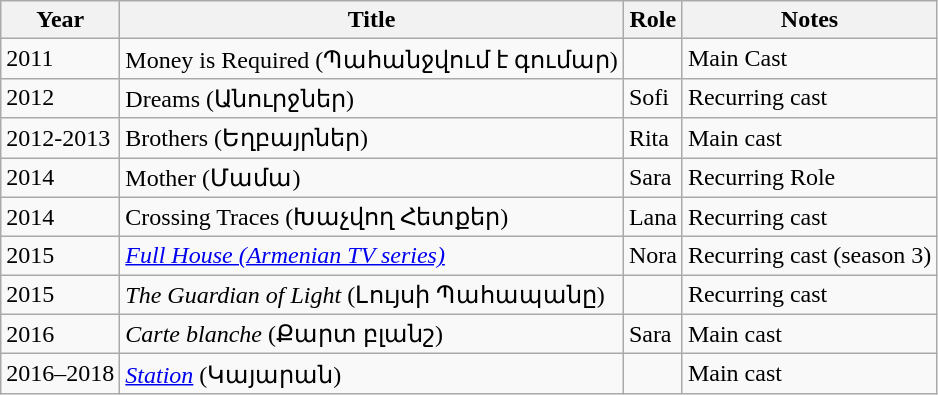<table class="wikitable sortable plainrowheaders">
<tr>
<th>Year</th>
<th>Title</th>
<th>Role</th>
<th class="unsortable">Notes</th>
</tr>
<tr>
<td>2011</td>
<td>Money is Required (Պահանջվում է գումար)</td>
<td></td>
<td>Main Cast</td>
</tr>
<tr>
<td>2012</td>
<td>Dreams (Անուրջներ)</td>
<td>Sofi</td>
<td>Recurring cast</td>
</tr>
<tr>
<td>2012-2013</td>
<td>Brothers (Եղբայրներ)</td>
<td>Rita</td>
<td>Main cast</td>
</tr>
<tr>
<td>2014</td>
<td>Mother (Մամա)</td>
<td>Sara</td>
<td>Recurring Role</td>
</tr>
<tr>
<td>2014</td>
<td>Crossing Traces (Խաչվող Հետքեր)</td>
<td>Lana</td>
<td>Recurring cast</td>
</tr>
<tr>
<td>2015</td>
<td><em><a href='#'>Full House (Armenian TV series)</a></em></td>
<td>Nora</td>
<td>Recurring cast (season 3)</td>
</tr>
<tr>
<td>2015</td>
<td><em>The Guardian of Light</em> (Լույսի Պահապանը)</td>
<td></td>
<td>Recurring cast</td>
</tr>
<tr>
<td>2016</td>
<td><em>Carte blanche</em> (Քարտ բլանշ)</td>
<td>Sara</td>
<td>Main cast</td>
</tr>
<tr>
<td>2016–2018</td>
<td><em><a href='#'>Station</a></em> (Կայարան)</td>
<td></td>
<td>Main cast</td>
</tr>
</table>
